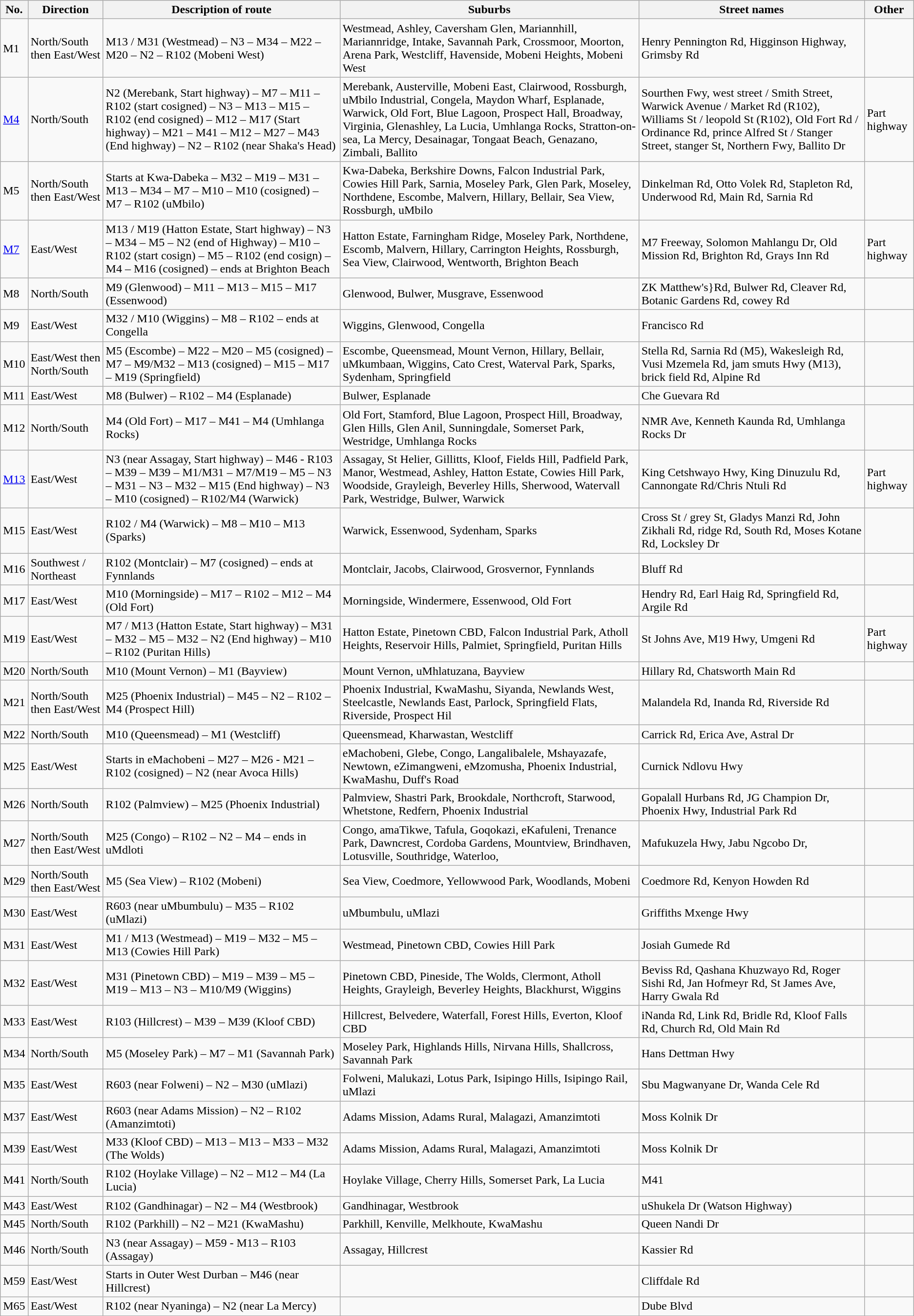<table class="wikitable">
<tr>
<th>No.</th>
<th>Direction</th>
<th>Description of route</th>
<th>Suburbs</th>
<th>Street names</th>
<th>Other</th>
</tr>
<tr>
<td>M1</td>
<td>North/South then East/West</td>
<td>M13 / M31 (Westmead) – N3 – M34 – M22 – M20 – N2 – R102 (Mobeni West)</td>
<td>Westmead, Ashley, Caversham Glen, Mariannhill, Mariannridge, Intake,  Savannah Park, Crossmoor, Moorton, Arena Park, Westcliff, Havenside, Mobeni Heights, Mobeni West</td>
<td>Henry Pennington Rd, Higginson Highway, Grimsby Rd</td>
<td></td>
</tr>
<tr>
<td><a href='#'>M4</a></td>
<td>North/South</td>
<td>N2 (Merebank, Start highway) – M7 – M11 – R102 (start cosigned) – N3 – M13 – M15 – R102 (end cosigned) – M12 – M17 (Start highway) – M21 – M41 – M12 – M27 – M43 (End highway) – N2 – R102 (near Shaka's Head)</td>
<td>Merebank, Austerville, Mobeni East, Clairwood, Rossburgh, uMbilo Industrial, Congela, Maydon Wharf, Esplanade, Warwick, Old Fort, Blue Lagoon, Prospect Hall, Broadway, Virginia, Glenashley, La Lucia,  Umhlanga Rocks, Stratton-on-sea, La Mercy, Desainagar, Tongaat Beach, Genazano, Zimbali, Ballito</td>
<td>Sourthen  Fwy, west street / Smith Street, Warwick Avenue / Market Rd (R102), Williams St / leopold St (R102), Old Fort Rd /  Ordinance Rd,  prince Alfred  St / Stanger Street, stanger St, Northern  Fwy, Ballito Dr</td>
<td>Part highway</td>
</tr>
<tr>
<td>M5</td>
<td>North/South then East/West</td>
<td>Starts at Kwa-Dabeka – M32 – M19 – M31 – M13 – M34 – M7 – M10 – M10 (cosigned) – M7 – R102 (uMbilo)</td>
<td>Kwa-Dabeka, Berkshire Downs, Falcon Industrial Park, Cowies Hill Park, Sarnia, Moseley Park, Glen Park, Moseley, Northdene, Escombe, Malvern, Hillary, Bellair, Sea View, Rossburgh, uMbilo</td>
<td>Dinkelman Rd, Otto Volek Rd, Stapleton Rd, Underwood Rd, Main Rd, Sarnia Rd</td>
<td></td>
</tr>
<tr>
<td><a href='#'>M7</a></td>
<td>East/West</td>
<td>M13 / M19 (Hatton Estate, Start highway) – N3 – M34 – M5 – N2 (end of Highway) – M10 – R102 (start cosign) – M5 – R102 (end cosign) – M4 – M16 (cosigned) – ends at Brighton Beach</td>
<td>Hatton Estate, Farningham Ridge, Moseley Park, Northdene, Escomb, Malvern, Hillary, Carrington Heights, Rossburgh, Sea View, Clairwood, Wentworth, Brighton Beach</td>
<td>M7 Freeway, Solomon Mahlangu Dr, Old Mission Rd, Brighton Rd, Grays Inn Rd</td>
<td>Part highway</td>
</tr>
<tr>
<td>M8</td>
<td>North/South</td>
<td>M9 (Glenwood) – M11 – M13 – M15 – M17 (Essenwood)</td>
<td>Glenwood, Bulwer, Musgrave, Essenwood</td>
<td>ZK Matthew's}Rd, Bulwer Rd, Cleaver Rd, Botanic Gardens Rd, cowey Rd</td>
<td></td>
</tr>
<tr>
<td>M9</td>
<td>East/West</td>
<td>M32 / M10 (Wiggins) – M8 – R102 – ends at Congella</td>
<td>Wiggins, Glenwood, Congella</td>
<td>Francisco Rd</td>
<td></td>
</tr>
<tr>
<td>M10</td>
<td>East/West then North/South</td>
<td>M5 (Escombe) – M22 – M20 – M5 (cosigned) – M7 – M9/M32 – M13 (cosigned) – M15 – M17 – M19 (Springfield)</td>
<td>Escombe, Queensmead, Mount Vernon, Hillary, Bellair, uMkumbaan, Wiggins, Cato Crest, Waterval Park, Sparks, Sydenham, Springfield</td>
<td>Stella Rd, Sarnia Rd (M5), Wakesleigh Rd, Vusi Mzemela Rd, jam smuts  Hwy (M13), brick field Rd, Alpine Rd</td>
<td></td>
</tr>
<tr>
<td>M11</td>
<td>East/West</td>
<td>M8 (Bulwer) – R102 – M4 (Esplanade)</td>
<td>Bulwer, Esplanade</td>
<td>Che Guevara Rd</td>
<td></td>
</tr>
<tr>
<td>M12</td>
<td>North/South</td>
<td>M4 (Old Fort) – M17 – M41 – M4 (Umhlanga Rocks)</td>
<td>Old Fort, Stamford, Blue Lagoon, Prospect Hill, Broadway, Glen Hills, Glen Anil, Sunningdale, Somerset Park, Westridge, Umhlanga Rocks</td>
<td>NMR Ave, Kenneth Kaunda Rd, Umhlanga Rocks Dr</td>
<td></td>
</tr>
<tr>
<td><a href='#'>M13</a></td>
<td>East/West</td>
<td>N3 (near Assagay, Start highway) – M46 - R103 – M39 – M39 – M1/M31 – M7/M19 – M5 – N3 – M31 – N3 – M32 – M15 (End highway) – N3 – M10 (cosigned) – R102/M4 (Warwick)</td>
<td>Assagay, St  Helier, Gillitts, Kloof, Fields Hill, Padfield Park, Manor, Westmead, Ashley, Hatton Estate, Cowies Hill Park, Woodside, Grayleigh, Beverley Hills, Sherwood, Watervall Park, Westridge, Bulwer, Warwick</td>
<td>King Cetshwayo Hwy, King Dinuzulu Rd, Cannongate Rd/Chris Ntuli Rd</td>
<td>Part highway</td>
</tr>
<tr>
<td>M15</td>
<td>East/West</td>
<td>R102 / M4 (Warwick) – M8 – M10 – M13 (Sparks)</td>
<td>Warwick, Essenwood, Sydenham, Sparks</td>
<td>Cross St / grey St, Gladys Manzi Rd, John Zikhali Rd, ridge Rd, South Rd, Moses Kotane Rd, Locksley Dr</td>
<td></td>
</tr>
<tr>
<td>M16</td>
<td>Southwest / Northeast</td>
<td>R102 (Montclair) – M7 (cosigned) – ends at Fynnlands</td>
<td>Montclair, Jacobs, Clairwood, Grosvernor, Fynnlands</td>
<td>Bluff Rd</td>
<td></td>
</tr>
<tr>
<td>M17</td>
<td>East/West</td>
<td>M10 (Morningside) – M17 – R102 – M12 – M4 (Old Fort)</td>
<td>Morningside, Windermere, Essenwood, Old Fort</td>
<td>Hendry Rd, Earl Haig Rd, Springfield Rd, Argile Rd</td>
<td></td>
</tr>
<tr>
<td>M19</td>
<td>East/West</td>
<td>M7 / M13 (Hatton Estate, Start highway) – M31 – M32 – M5 – M32 – N2 (End highway) – M10 – R102 (Puritan Hills)</td>
<td>Hatton Estate, Pinetown CBD, Falcon Industrial Park, Atholl Heights, Reservoir Hills, Palmiet, Springfield, Puritan Hills</td>
<td>St Johns Ave, M19 Hwy, Umgeni Rd</td>
<td>Part highway</td>
</tr>
<tr>
<td>M20</td>
<td>North/South</td>
<td>M10 (Mount Vernon) – M1 (Bayview)</td>
<td>Mount Vernon, uMhlatuzana, Bayview</td>
<td>Hillary Rd, Chatsworth Main Rd</td>
<td></td>
</tr>
<tr>
<td>M21</td>
<td>North/South then East/West</td>
<td>M25 (Phoenix Industrial) – M45 – N2 – R102 – M4 (Prospect Hill)</td>
<td>Phoenix Industrial, KwaMashu, Siyanda, Newlands West, Steelcastle, Newlands East, Parlock, Springfield Flats, Riverside, Prospect Hil</td>
<td>Malandela Rd, Inanda Rd, Riverside Rd</td>
<td></td>
</tr>
<tr>
<td>M22</td>
<td>North/South</td>
<td>M10 (Queensmead) – M1 (Westcliff)</td>
<td>Queensmead, Kharwastan, Westcliff</td>
<td>Carrick Rd, Erica Ave, Astral Dr</td>
<td></td>
</tr>
<tr>
<td>M25</td>
<td>East/West</td>
<td>Starts in eMachobeni – M27 – M26 - M21 – R102 (cosigned) – N2 (near Avoca Hills)</td>
<td>eMachobeni, Glebe, Congo, Langalibalele, Mshayazafe, Newtown, eZimangweni, eMzomusha, Phoenix Industrial, KwaMashu, Duff's Road</td>
<td>Curnick Ndlovu Hwy</td>
<td></td>
</tr>
<tr>
<td>M26</td>
<td>North/South</td>
<td>R102 (Palmview) – M25 (Phoenix Industrial)</td>
<td>Palmview, Shastri Park, Brookdale, Northcroft, Starwood, Whetstone, Redfern, Phoenix Industrial</td>
<td>Gopalall Hurbans Rd, JG Champion Dr, Phoenix Hwy, Industrial Park Rd</td>
<td></td>
</tr>
<tr>
<td>M27</td>
<td>North/South then East/West</td>
<td>M25 (Congo) – R102 – N2 – M4 – ends in uMdloti</td>
<td>Congo, amaTikwe, Tafula, Goqokazi, eKafuleni, Trenance Park, Dawncrest, Cordoba Gardens, Mountview, Brindhaven, Lotusville, Southridge, Waterloo,</td>
<td>Mafukuzela Hwy, Jabu Ngcobo Dr,</td>
<td></td>
</tr>
<tr>
<td>M29</td>
<td>North/South then East/West</td>
<td>M5 (Sea View) – R102 (Mobeni)</td>
<td>Sea View, Coedmore, Yellowwood Park, Woodlands, Mobeni</td>
<td>Coedmore Rd, Kenyon Howden Rd</td>
<td></td>
</tr>
<tr>
<td>M30</td>
<td>East/West</td>
<td>R603 (near uMbumbulu) – M35 – R102 (uMlazi)</td>
<td>uMbumbulu, uMlazi</td>
<td>Griffiths Mxenge Hwy</td>
<td></td>
</tr>
<tr>
<td>M31</td>
<td>East/West</td>
<td>M1 / M13 (Westmead) – M19 – M32 – M5 – M13 (Cowies Hill Park)</td>
<td>Westmead, Pinetown CBD, Cowies Hill Park</td>
<td>Josiah Gumede Rd</td>
<td></td>
</tr>
<tr>
<td>M32</td>
<td>East/West</td>
<td>M31 (Pinetown CBD) – M19 – M39 – M5 – M19 – M13 – N3 – M10/M9 (Wiggins)</td>
<td>Pinetown CBD, Pineside, The Wolds, Clermont, Atholl Heights, Grayleigh, Beverley Heights, Blackhurst, Wiggins</td>
<td>Beviss Rd, Qashana Khuzwayo Rd, Roger Sishi Rd, Jan Hofmeyr Rd, St James Ave, Harry Gwala Rd</td>
<td></td>
</tr>
<tr>
<td>M33</td>
<td>East/West</td>
<td>R103 (Hillcrest) – M39 – M39 (Kloof CBD)</td>
<td>Hillcrest, Belvedere, Waterfall, Forest Hills, Everton, Kloof CBD</td>
<td>iNanda Rd, Link Rd, Bridle Rd, Kloof Falls Rd, Church Rd, Old Main Rd</td>
<td></td>
</tr>
<tr>
<td>M34</td>
<td>North/South</td>
<td>M5 (Moseley Park) – M7 – M1 (Savannah Park)</td>
<td>Moseley Park, Highlands Hills, Nirvana Hills, Shallcross, Savannah Park</td>
<td>Hans Dettman Hwy</td>
<td></td>
</tr>
<tr>
<td>M35</td>
<td>East/West</td>
<td>R603 (near Folweni) – N2 – M30 (uMlazi)</td>
<td>Folweni, Malukazi, Lotus Park, Isipingo Hills, Isipingo Rail, uMlazi</td>
<td>Sbu Magwanyane Dr, Wanda Cele Rd</td>
<td></td>
</tr>
<tr>
<td>M37</td>
<td>East/West</td>
<td>R603 (near Adams Mission) – N2 – R102 (Amanzimtoti)</td>
<td>Adams Mission, Adams Rural, Malagazi, Amanzimtoti</td>
<td>Moss Kolnik Dr</td>
<td></td>
</tr>
<tr>
<td>M39</td>
<td>East/West</td>
<td>M33 (Kloof CBD) – M13 – M13 – M33 – M32 (The Wolds)</td>
<td>Adams Mission, Adams Rural, Malagazi, Amanzimtoti</td>
<td>Moss Kolnik Dr</td>
<td></td>
</tr>
<tr>
<td>M41</td>
<td>North/South</td>
<td>R102 (Hoylake Village) – N2 – M12 – M4 (La Lucia)</td>
<td>Hoylake Village, Cherry Hills, Somerset Park, La Lucia</td>
<td>M41</td>
<td></td>
</tr>
<tr>
<td>M43</td>
<td>East/West</td>
<td>R102 (Gandhinagar) – N2 – M4 (Westbrook)</td>
<td>Gandhinagar, Westbrook</td>
<td>uShukela Dr (Watson Highway)</td>
<td></td>
</tr>
<tr>
<td>M45</td>
<td>North/South</td>
<td>R102 (Parkhill) – N2 – M21 (KwaMashu)</td>
<td>Parkhill, Kenville, Melkhoute, KwaMashu</td>
<td>Queen Nandi Dr</td>
<td></td>
</tr>
<tr>
<td>M46</td>
<td>North/South</td>
<td>N3 (near Assagay) – M59 - M13 – R103 (Assagay)</td>
<td>Assagay, Hillcrest</td>
<td>Kassier Rd</td>
<td></td>
</tr>
<tr>
<td>M59</td>
<td>East/West</td>
<td>Starts in Outer West Durban – M46 (near Hillcrest)</td>
<td></td>
<td>Cliffdale Rd</td>
<td></td>
</tr>
<tr>
<td>M65</td>
<td>East/West</td>
<td>R102 (near Nyaninga) – N2 (near La Mercy)</td>
<td></td>
<td>Dube Blvd</td>
<td></td>
</tr>
<tr>
</tr>
</table>
